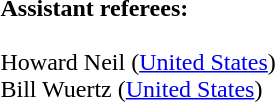<table style="width:50%; vertical-align:top;">
<tr>
<td><br><strong>Assistant referees:</strong><br><br>Howard Neil (<a href='#'>United States</a>)
<br>Bill Wuertz (<a href='#'>United States</a>)</td>
</tr>
</table>
